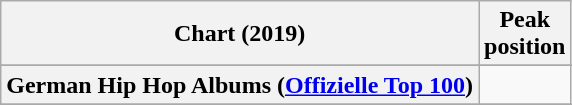<table class="wikitable sortable plainrowheaders" style="text-align:center">
<tr>
<th scope="col">Chart (2019)</th>
<th scope="col">Peak<br>position</th>
</tr>
<tr>
</tr>
<tr>
</tr>
<tr>
<th scope="row">German Hip Hop Albums (<a href='#'>Offizielle Top 100</a>)</th>
<td></td>
</tr>
<tr>
</tr>
<tr>
</tr>
</table>
